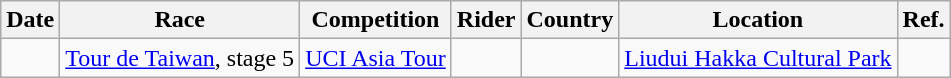<table class="wikitable sortable">
<tr>
<th>Date</th>
<th>Race</th>
<th>Competition</th>
<th>Rider</th>
<th>Country</th>
<th>Location</th>
<th class="unsortable">Ref.</th>
</tr>
<tr>
<td></td>
<td><a href='#'>Tour de Taiwan</a>, stage 5</td>
<td><a href='#'>UCI Asia Tour</a></td>
<td></td>
<td></td>
<td><a href='#'>Liudui Hakka Cultural Park</a></td>
<td align="center"></td>
</tr>
</table>
